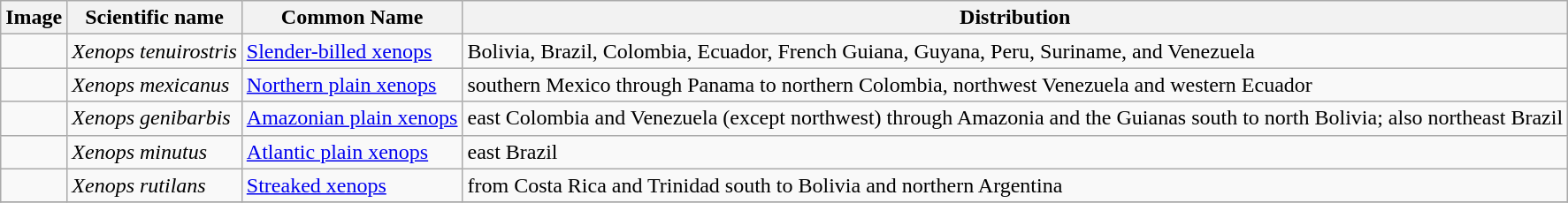<table class="wikitable">
<tr>
<th>Image</th>
<th>Scientific name</th>
<th>Common Name</th>
<th>Distribution</th>
</tr>
<tr>
<td></td>
<td><em>Xenops tenuirostris</em></td>
<td><a href='#'>Slender-billed xenops</a></td>
<td>Bolivia, Brazil, Colombia, Ecuador, French Guiana, Guyana, Peru, Suriname, and Venezuela</td>
</tr>
<tr>
<td></td>
<td><em>Xenops mexicanus</em></td>
<td><a href='#'>Northern plain xenops</a></td>
<td>southern Mexico through Panama to northern Colombia, northwest Venezuela and western Ecuador</td>
</tr>
<tr>
<td></td>
<td><em>Xenops genibarbis</em></td>
<td><a href='#'>Amazonian plain xenops</a></td>
<td>east Colombia and Venezuela (except northwest) through Amazonia and the Guianas south to north Bolivia; also northeast Brazil</td>
</tr>
<tr>
<td></td>
<td><em>Xenops minutus</em></td>
<td><a href='#'>Atlantic plain xenops</a></td>
<td>east Brazil</td>
</tr>
<tr>
<td></td>
<td><em>Xenops rutilans</em></td>
<td><a href='#'>Streaked xenops</a></td>
<td>from Costa Rica and Trinidad south to Bolivia and northern Argentina</td>
</tr>
<tr>
</tr>
</table>
